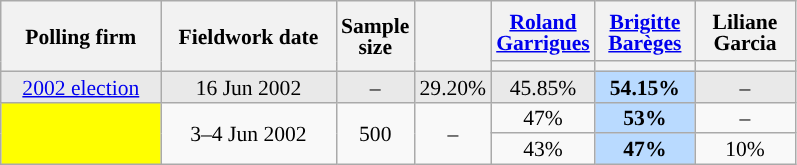<table class="wikitable sortable" style="text-align:center;font-size:90%;line-height:14px;">
<tr style="height:40px;">
<th style="width:100px;" rowspan="2">Polling firm</th>
<th style="width:110px;" rowspan="2">Fieldwork date</th>
<th style="width:35px;" rowspan="2">Sample<br>size</th>
<th style="width:30px;" rowspan="2"></th>
<th class="unsortable" style="width:60px;"><a href='#'>Roland Garrigues</a><br></th>
<th class="unsortable" style="width:60px;"><a href='#'>Brigitte Barèges</a><br></th>
<th class="unsortable" style="width:60px;">Liliane Garcia<br></th>
</tr>
<tr>
<th style="background:"></th>
<th style="background:"></th>
<th style="background:"></th>
</tr>
<tr style="background:#E9E9E9;">
<td><a href='#'>2002 election</a></td>
<td data-sort-value="2002-06-16">16 Jun 2002</td>
<td>–</td>
<td>29.20%</td>
<td>45.85%</td>
<td style="background:#B9DAFF;"><strong>54.15%</strong></td>
<td>–</td>
</tr>
<tr>
<td rowspan="2" style="background:yellow;"></td>
<td rowspan="2" data-sort-value="2002-06-04">3–4 Jun 2002</td>
<td rowspan="2">500</td>
<td rowspan="2">–</td>
<td>47%</td>
<td style="background:#B9DAFF;"><strong>53%</strong></td>
<td>–</td>
</tr>
<tr>
<td>43%</td>
<td style="background:#B9DAFF;"><strong>47%</strong></td>
<td>10%</td>
</tr>
</table>
